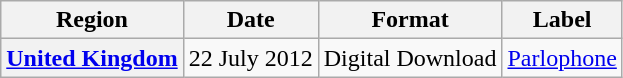<table class="wikitable sortable plainrowheaders">
<tr>
<th scope="col">Region</th>
<th scope="col">Date</th>
<th scope="col">Format</th>
<th scope="col">Label</th>
</tr>
<tr>
<th scope="row"><a href='#'>United Kingdom</a></th>
<td>22 July 2012</td>
<td>Digital Download</td>
<td><a href='#'>Parlophone</a></td>
</tr>
</table>
